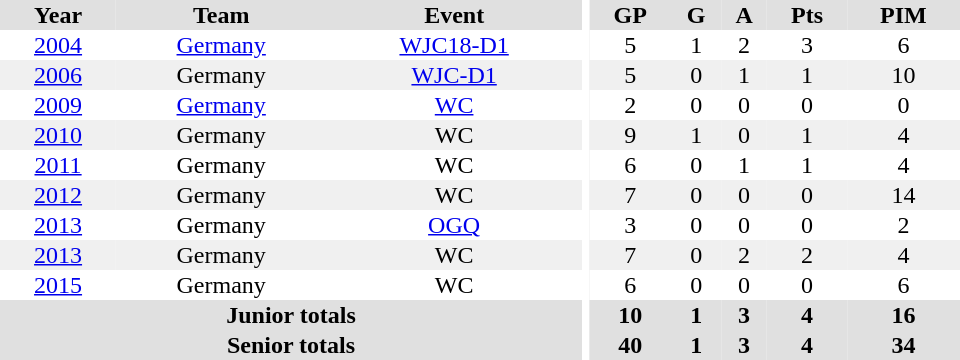<table border="0" cellpadding="1" cellspacing="0" ID="Table3" style="text-align:center; width:40em">
<tr ALIGN="center" bgcolor="#e0e0e0">
<th>Year</th>
<th>Team</th>
<th>Event</th>
<th rowspan="99" bgcolor="#ffffff"></th>
<th>GP</th>
<th>G</th>
<th>A</th>
<th>Pts</th>
<th>PIM</th>
</tr>
<tr ALIGN="center">
<td><a href='#'>2004</a></td>
<td><a href='#'>Germany</a></td>
<td><a href='#'>WJC18-D1</a></td>
<td>5</td>
<td>1</td>
<td>2</td>
<td>3</td>
<td>6</td>
</tr>
<tr ALIGN="center" bgcolor="#f0f0f0">
<td><a href='#'>2006</a></td>
<td>Germany</td>
<td><a href='#'>WJC-D1</a></td>
<td>5</td>
<td>0</td>
<td>1</td>
<td>1</td>
<td>10</td>
</tr>
<tr ALIGN="center">
<td><a href='#'>2009</a></td>
<td><a href='#'>Germany</a></td>
<td><a href='#'>WC</a></td>
<td>2</td>
<td>0</td>
<td>0</td>
<td>0</td>
<td>0</td>
</tr>
<tr ALIGN="center" bgcolor="#f0f0f0">
<td><a href='#'>2010</a></td>
<td>Germany</td>
<td>WC</td>
<td>9</td>
<td>1</td>
<td>0</td>
<td>1</td>
<td>4</td>
</tr>
<tr ALIGN="center">
<td><a href='#'>2011</a></td>
<td>Germany</td>
<td>WC</td>
<td>6</td>
<td>0</td>
<td>1</td>
<td>1</td>
<td>4</td>
</tr>
<tr ALIGN="center" bgcolor="#f0f0f0">
<td><a href='#'>2012</a></td>
<td>Germany</td>
<td>WC</td>
<td>7</td>
<td>0</td>
<td>0</td>
<td>0</td>
<td>14</td>
</tr>
<tr style="text-align:center;">
<td><a href='#'>2013</a></td>
<td>Germany</td>
<td><a href='#'>OGQ</a></td>
<td>3</td>
<td>0</td>
<td>0</td>
<td>0</td>
<td>2</td>
</tr>
<tr ALIGN="center" bgcolor="#f0f0f0">
<td><a href='#'>2013</a></td>
<td>Germany</td>
<td>WC</td>
<td>7</td>
<td>0</td>
<td>2</td>
<td>2</td>
<td>4</td>
</tr>
<tr ALIGN="center">
<td><a href='#'>2015</a></td>
<td>Germany</td>
<td>WC</td>
<td>6</td>
<td>0</td>
<td>0</td>
<td>0</td>
<td>6</td>
</tr>
<tr bgcolor="#e0e0e0">
<th colspan="3">Junior totals</th>
<th>10</th>
<th>1</th>
<th>3</th>
<th>4</th>
<th>16</th>
</tr>
<tr bgcolor="#e0e0e0">
<th colspan="3">Senior totals</th>
<th>40</th>
<th>1</th>
<th>3</th>
<th>4</th>
<th>34</th>
</tr>
</table>
